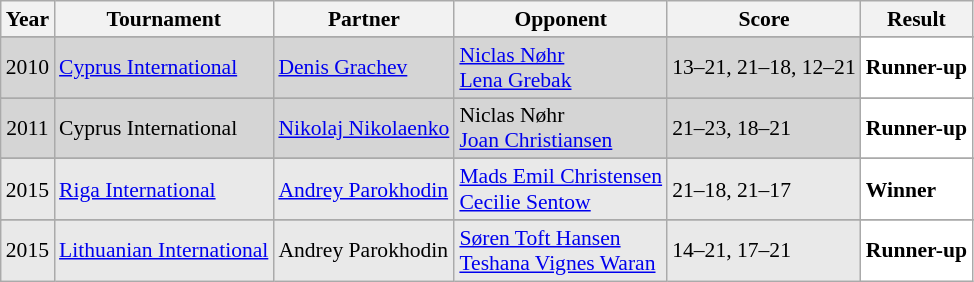<table class="sortable wikitable" style="font-size: 90%;">
<tr>
<th>Year</th>
<th>Tournament</th>
<th>Partner</th>
<th>Opponent</th>
<th>Score</th>
<th>Result</th>
</tr>
<tr>
</tr>
<tr style="background:#D5D5D5">
<td align="center">2010</td>
<td align="left"><a href='#'>Cyprus International</a></td>
<td align="left"> <a href='#'>Denis Grachev</a></td>
<td align="left"> <a href='#'>Niclas Nøhr</a> <br>  <a href='#'>Lena Grebak</a></td>
<td align="left">13–21, 21–18, 12–21</td>
<td style="text-align:left; background:white"> <strong>Runner-up</strong></td>
</tr>
<tr>
</tr>
<tr style="background:#D5D5D5">
<td align="center">2011</td>
<td align="left">Cyprus International</td>
<td align="left"> <a href='#'>Nikolaj Nikolaenko</a></td>
<td align="left"> Niclas Nøhr <br>  <a href='#'>Joan Christiansen</a></td>
<td align="left">21–23, 18–21</td>
<td style="text-align:left; background:white"> <strong>Runner-up</strong></td>
</tr>
<tr>
</tr>
<tr style="background:#E9E9E9">
<td align="center">2015</td>
<td align="left"><a href='#'>Riga International</a></td>
<td align="left"> <a href='#'>Andrey Parokhodin</a></td>
<td align="left"> <a href='#'>Mads Emil Christensen</a> <br>  <a href='#'>Cecilie Sentow</a></td>
<td align="left">21–18, 21–17</td>
<td style="text-align:left; background:white"> <strong>Winner</strong></td>
</tr>
<tr>
</tr>
<tr style="background:#E9E9E9">
<td align="center">2015</td>
<td align="left"><a href='#'>Lithuanian International</a></td>
<td align="left"> Andrey Parokhodin</td>
<td align="left"> <a href='#'>Søren Toft Hansen</a> <br>  <a href='#'>Teshana Vignes Waran</a></td>
<td align="left">14–21, 17–21</td>
<td style="text-align:left; background:white"> <strong>Runner-up</strong></td>
</tr>
</table>
